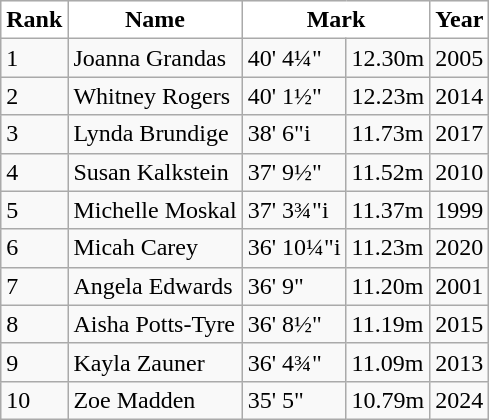<table class="wikitable">
<tr>
<th style="background:white">Rank</th>
<th style="background:white">Name</th>
<th colspan="2" style="background:white">Mark</th>
<th style="background:white">Year</th>
</tr>
<tr>
<td>1</td>
<td>Joanna Grandas</td>
<td>40' 4¼"</td>
<td>12.30m</td>
<td>2005</td>
</tr>
<tr>
<td>2</td>
<td>Whitney Rogers</td>
<td>40' 1½"</td>
<td>12.23m</td>
<td>2014</td>
</tr>
<tr>
<td>3</td>
<td>Lynda Brundige</td>
<td>38' 6"i</td>
<td>11.73m</td>
<td>2017</td>
</tr>
<tr>
<td>4</td>
<td>Susan Kalkstein</td>
<td>37' 9½"</td>
<td>11.52m</td>
<td>2010</td>
</tr>
<tr>
<td>5</td>
<td>Michelle Moskal</td>
<td>37' 3¾"i</td>
<td>11.37m</td>
<td>1999</td>
</tr>
<tr>
<td>6</td>
<td>Micah Carey</td>
<td>36' 10¼"i</td>
<td>11.23m</td>
<td>2020</td>
</tr>
<tr>
<td>7</td>
<td>Angela Edwards</td>
<td>36' 9"</td>
<td>11.20m</td>
<td>2001</td>
</tr>
<tr>
<td>8</td>
<td>Aisha Potts-Tyre</td>
<td>36' 8½"</td>
<td>11.19m</td>
<td>2015</td>
</tr>
<tr>
<td>9</td>
<td>Kayla Zauner</td>
<td>36' 4¾"</td>
<td>11.09m</td>
<td>2013</td>
</tr>
<tr>
<td>10</td>
<td>Zoe Madden</td>
<td>35' 5"</td>
<td>10.79m</td>
<td>2024</td>
</tr>
</table>
